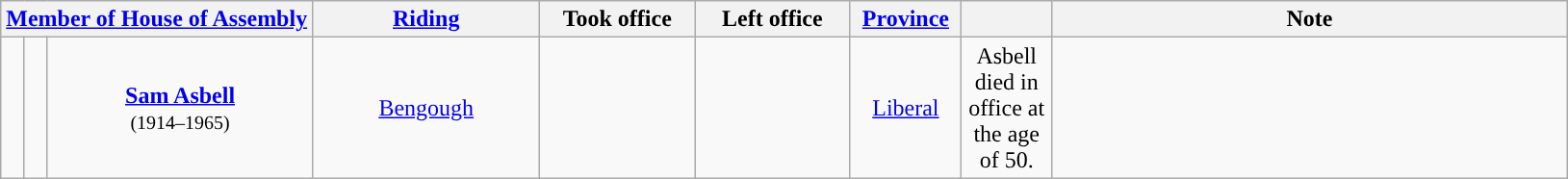<table class="wikitable sortable plainrowheaders" style="text-align:center">
<tr>
<th colspan="3" class=unsortable><a href='#'>Member of House of Assembly</a></th>
<th scope="col" width=150px><a href='#'>Riding</a></th>
<th scope="col" width=100px>Took office</th>
<th scope="col" width=100px>Left office</th>
<th scope="col" width=70px><a href='#'>Province</a></th>
<th scope="col" class=unsortable width=55px></th>
<th scope="col" class=unsortable width=350px>Note</th>
</tr>
<tr>
<td style="background:"></td>
<td></td>
<td><strong><a href='#'>Sam Asbell</a></strong><br><small>(1914–1965)</small></td>
<td><a href='#'>Bengough</a></td>
<td></td>
<td></td>
<td><a href='#'>Liberal</a></td>
<td> Asbell died in office at the age of 50.</td>
<td></td>
</tr>
</table>
